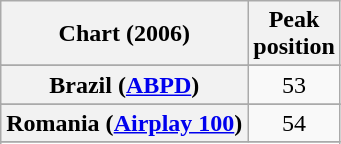<table class="wikitable sortable plainrowheaders" style="text-align:center">
<tr>
<th scope="col">Chart (2006)</th>
<th scope="col">Peak<br>position</th>
</tr>
<tr>
</tr>
<tr>
</tr>
<tr>
</tr>
<tr>
</tr>
<tr>
</tr>
<tr>
<th scope="row">Brazil (<a href='#'>ABPD</a>)</th>
<td>53</td>
</tr>
<tr>
</tr>
<tr>
</tr>
<tr>
</tr>
<tr>
</tr>
<tr>
</tr>
<tr>
<th scope="row">Romania (<a href='#'>Airplay 100</a>)</th>
<td>54</td>
</tr>
<tr>
</tr>
<tr>
</tr>
<tr>
</tr>
<tr>
</tr>
<tr>
</tr>
<tr>
</tr>
<tr>
</tr>
<tr>
</tr>
</table>
